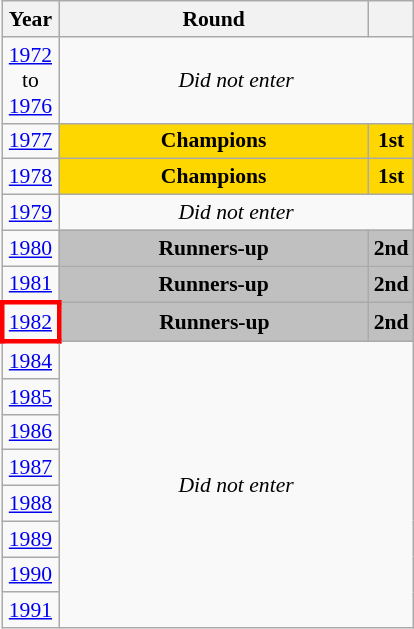<table class="wikitable" style="text-align: center; font-size:90%">
<tr>
<th>Year</th>
<th style="width:200px">Round</th>
<th></th>
</tr>
<tr>
<td><a href='#'>1972</a><br>to<br><a href='#'>1976</a></td>
<td colspan="2"><em>Did not enter</em></td>
</tr>
<tr>
<td><a href='#'>1977</a></td>
<td bgcolor=Gold><strong>Champions</strong></td>
<td bgcolor=Gold><strong>1st</strong></td>
</tr>
<tr>
<td><a href='#'>1978</a></td>
<td bgcolor=Gold><strong>Champions</strong></td>
<td bgcolor=Gold><strong>1st</strong></td>
</tr>
<tr>
<td><a href='#'>1979</a></td>
<td colspan="2"><em>Did not enter</em></td>
</tr>
<tr>
<td><a href='#'>1980</a></td>
<td bgcolor=Silver><strong>Runners-up</strong></td>
<td bgcolor=Silver><strong>2nd</strong></td>
</tr>
<tr>
<td><a href='#'>1981</a></td>
<td bgcolor=Silver><strong>Runners-up</strong></td>
<td bgcolor=Silver><strong>2nd</strong></td>
</tr>
<tr>
<td style="border: 3px solid red"><a href='#'>1982</a></td>
<td bgcolor=Silver><strong>Runners-up</strong></td>
<td bgcolor=Silver><strong>2nd</strong></td>
</tr>
<tr>
<td><a href='#'>1984</a></td>
<td colspan="2" rowspan="8"><em>Did not enter</em></td>
</tr>
<tr>
<td><a href='#'>1985</a></td>
</tr>
<tr>
<td><a href='#'>1986</a></td>
</tr>
<tr>
<td><a href='#'>1987</a></td>
</tr>
<tr>
<td><a href='#'>1988</a></td>
</tr>
<tr>
<td><a href='#'>1989</a></td>
</tr>
<tr>
<td><a href='#'>1990</a></td>
</tr>
<tr>
<td><a href='#'>1991</a></td>
</tr>
</table>
